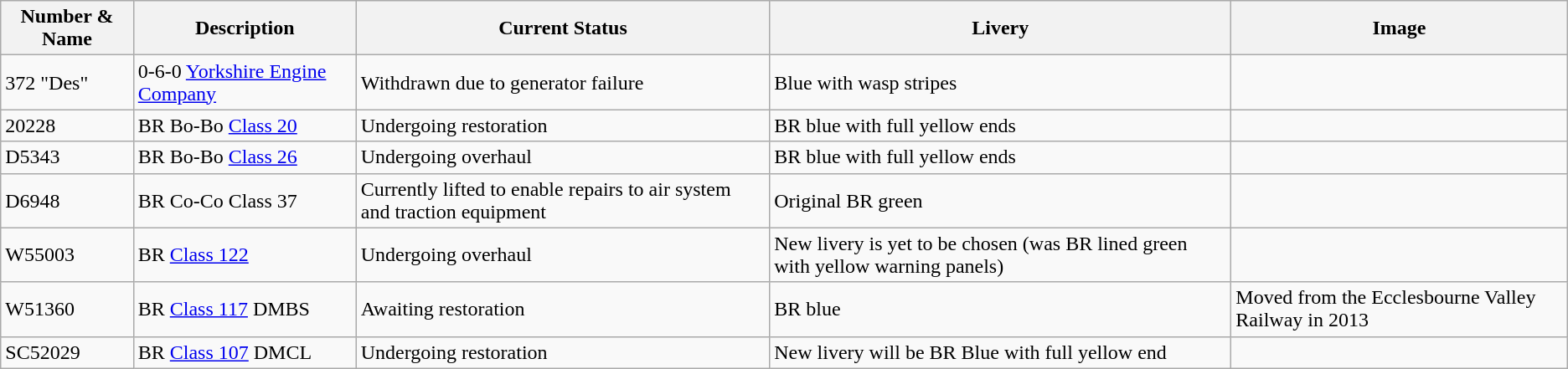<table class="wikitable sortable">
<tr>
<th>Number & Name</th>
<th>Description</th>
<th>Current Status</th>
<th>Livery</th>
<th>Image</th>
</tr>
<tr>
<td>372 "Des"</td>
<td>0-6-0 <a href='#'>Yorkshire Engine Company</a></td>
<td>Withdrawn due to generator failure</td>
<td>Blue with wasp stripes</td>
<td></td>
</tr>
<tr>
<td>20228</td>
<td>BR Bo-Bo <a href='#'>Class 20</a></td>
<td>Undergoing restoration</td>
<td>BR blue with full yellow ends</td>
<td></td>
</tr>
<tr>
<td>D5343</td>
<td>BR Bo-Bo <a href='#'>Class 26</a></td>
<td>Undergoing overhaul</td>
<td>BR blue with full yellow ends</td>
<td></td>
</tr>
<tr>
<td>D6948</td>
<td>BR Co-Co Class 37</td>
<td>Currently lifted to enable repairs to air system and traction equipment</td>
<td>Original BR green</td>
<td></td>
</tr>
<tr>
<td>W55003</td>
<td>BR <a href='#'>Class 122</a></td>
<td>Undergoing overhaul</td>
<td>New livery is yet to be chosen (was BR lined green with yellow warning panels)</td>
<td></td>
</tr>
<tr>
<td>W51360</td>
<td>BR <a href='#'>Class 117</a> DMBS</td>
<td>Awaiting restoration</td>
<td>BR blue</td>
<td>Moved from the Ecclesbourne Valley Railway in 2013 </td>
</tr>
<tr>
<td>SC52029</td>
<td>BR <a href='#'>Class 107</a> DMCL</td>
<td>Undergoing restoration</td>
<td>New livery will be BR Blue with full yellow end</td>
<td></td>
</tr>
</table>
